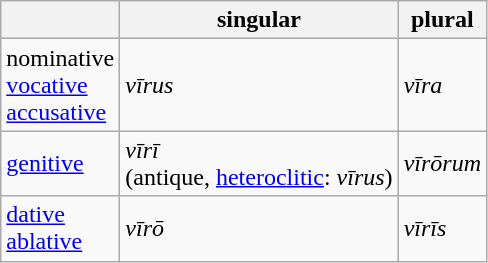<table class="wikitable" border="1">
<tr>
<th></th>
<th>singular</th>
<th>plural</th>
</tr>
<tr>
<td>nominative<br><a href='#'>vocative</a><br><a href='#'>accusative</a></td>
<td><em>vīrus</em></td>
<td><em>vīra</em></td>
</tr>
<tr>
<td><a href='#'>genitive</a></td>
<td><em>vīrī</em><br>(antique, <a href='#'>heteroclitic</a>: <em>vīrus</em>)</td>
<td><em>vīrōrum</em></td>
</tr>
<tr>
<td><a href='#'>dative</a><br><a href='#'>ablative</a></td>
<td><em>vīrō</em></td>
<td><em>vīrīs</em></td>
</tr>
</table>
